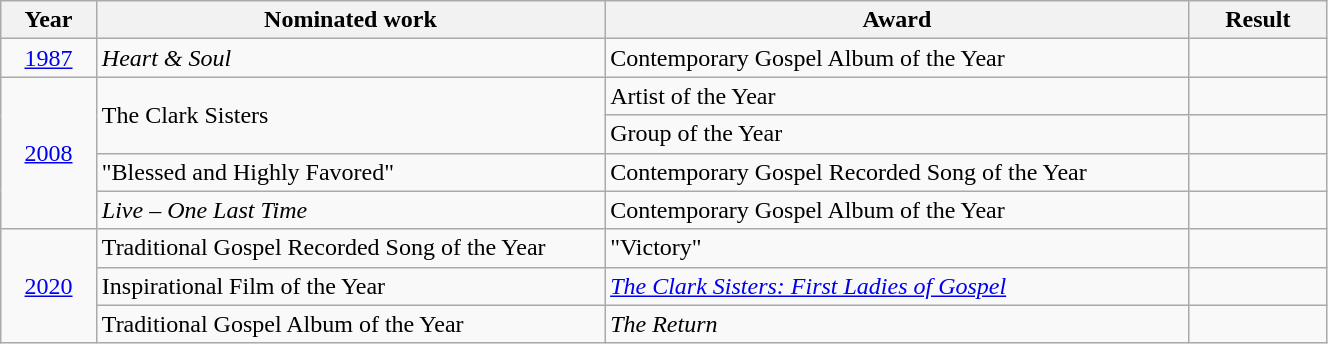<table class="wikitable" style="width:70%;">
<tr>
<th style="width:3%;">Year</th>
<th style="width:20%;">Nominated work</th>
<th style="width:23%;">Award</th>
<th style="width:5%;">Result</th>
</tr>
<tr>
<td align="center"><a href='#'>1987</a></td>
<td><em>Heart & Soul</em></td>
<td>Contemporary Gospel Album of the Year</td>
<td></td>
</tr>
<tr>
<td align="center" rowspan="4"><a href='#'>2008</a></td>
<td rowspan="2">The Clark Sisters</td>
<td>Artist of the Year</td>
<td></td>
</tr>
<tr>
<td>Group of the Year</td>
<td></td>
</tr>
<tr>
<td>"Blessed and Highly Favored"</td>
<td>Contemporary Gospel Recorded Song of the Year</td>
<td></td>
</tr>
<tr>
<td><em>Live – One Last Time</em></td>
<td>Contemporary Gospel Album of the Year</td>
<td></td>
</tr>
<tr>
<td align="center" rowspan="3"><a href='#'>2020</a></td>
<td>Traditional Gospel Recorded Song of the Year</td>
<td>"Victory"</td>
<td></td>
</tr>
<tr>
<td>Inspirational Film of the Year</td>
<td><em><a href='#'>The Clark Sisters: First Ladies of Gospel</a></em></td>
<td></td>
</tr>
<tr>
<td>Traditional Gospel Album of the Year</td>
<td><em>The Return</em></td>
<td></td>
</tr>
</table>
